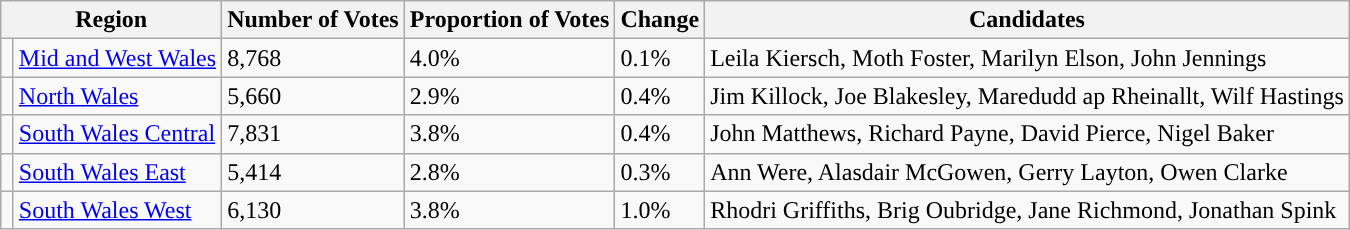<table class="wikitable">
<tr>
<th colspan="2">Region</th>
<th>Number of Votes</th>
<th>Proportion of Votes</th>
<th>Change</th>
<th>Candidates</th>
</tr>
<tr>
<td width="1" style="color:inherit;background:"></td>
<td><a href='#'>Mid and West Wales</a></td>
<td>8,768</td>
<td>4.0%</td>
<td>0.1%</td>
<td>Leila Kiersch, Moth Foster, Marilyn Elson, John Jennings</td>
</tr>
<tr>
<td style="color:inherit;background:"></td>
<td><a href='#'>North Wales</a></td>
<td>5,660</td>
<td>2.9%</td>
<td>0.4%</td>
<td>Jim Killock, Joe Blakesley, Maredudd ap Rheinallt, Wilf Hastings</td>
</tr>
<tr>
<td style="color:inherit;background:"></td>
<td><a href='#'>South Wales Central</a></td>
<td>7,831</td>
<td>3.8%</td>
<td>0.4%</td>
<td>John Matthews, Richard Payne, David Pierce, Nigel Baker</td>
</tr>
<tr>
<td style="color:inherit;background:"></td>
<td><a href='#'>South Wales East</a></td>
<td>5,414</td>
<td>2.8%</td>
<td>0.3%</td>
<td>Ann Were, Alasdair McGowen, Gerry Layton, Owen Clarke</td>
</tr>
<tr>
<td style="color:inherit;background:"></td>
<td><a href='#'>South Wales West</a></td>
<td>6,130</td>
<td>3.8%</td>
<td>1.0%</td>
<td>Rhodri Griffiths, Brig Oubridge, Jane Richmond, Jonathan Spink</td>
</tr>
</table>
